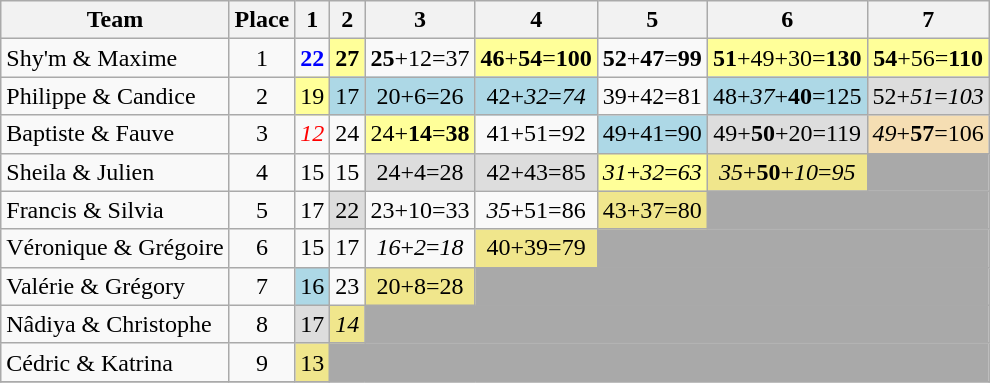<table class="wikitable sortable" style="margin:auto; text-align:center;">
<tr>
<th>Team</th>
<th>Place</th>
<th>1</th>
<th>2</th>
<th>3</th>
<th>4</th>
<th>5</th>
<th>6</th>
<th>7</th>
</tr>
<tr>
<td style="text-align:left;">Shy'm & Maxime</td>
<td>1</td>
<td style="color:blue;"><strong>22</strong></td>
<td bgcolor="#FFFF99"><span><strong>27</strong></span></td>
<td><span><strong>25</strong></span>+12=37</td>
<td bgcolor="#FFFF99"><span><strong>46</strong></span>+<span><strong>54</strong></span>=<span><strong>100</strong></span></td>
<td><span><strong>52</strong></span>+<span><strong>47</strong></span>=<span><strong>99</strong></span></td>
<td bgcolor="#FFFF99"><span><strong>51</strong></span>+49+30=<span><strong>130</strong></span></td>
<td bgcolor="#FFFF99"><span><strong>54</strong></span>+56=<span><strong>110</strong></span></td>
</tr>
<tr>
<td style="text-align:left;">Philippe & Candice</td>
<td>2</td>
<td bgcolor="#FFFF99">19</td>
<td bgcolor="lightblue">17</td>
<td bgcolor="lightblue">20+6=26</td>
<td bgcolor="lightblue">42+<span><em>32</em></span>=<span><em>74</em></span></td>
<td>39+42=81</td>
<td bgcolor="lightblue">48+<span><em>37</em></span>+<span><strong>40</strong></span>=125</td>
<td bgcolor="#DDDDDD">52+<span><em>51</em></span>=<span><em>103</em></span></td>
</tr>
<tr>
<td style="text-align:left;">Baptiste & Fauve</td>
<td>3</td>
<td style="color:red;"><em>12</em></td>
<td>24</td>
<td bgcolor="#FFFF99">24+<span><strong>14</strong></span>=<span><strong>38</strong></span></td>
<td>41+51=92</td>
<td bgcolor="lightblue">49+41=90</td>
<td bgcolor="#DDDDDD">49+<span><strong>50</strong></span>+20=119</td>
<td bgcolor="wheat"><span><em>49</em></span>+<span><strong>57</strong></span>=106</td>
</tr>
<tr>
<td style="text-align:left;">Sheila & Julien</td>
<td>4</td>
<td>15</td>
<td>15</td>
<td bgcolor="#DDDDDD">24+4=28</td>
<td bgcolor="#DDDDDD">42+43=85</td>
<td bgcolor="#FFFF99"><span><em>31</em></span>+<span><em>32</em></span>=<span><em>63</em></span></td>
<td bgcolor="Khaki"><span><em>35</em></span>+<span><strong>50</strong></span>+<span><em>10</em></span>=<span><em>95</em></span></td>
<td style="background:darkgray;" colspan="4"></td>
</tr>
<tr>
<td style="text-align:left;">Francis & Silvia</td>
<td>5</td>
<td>17</td>
<td bgcolor="#DDDDDD">22</td>
<td>23+10=33</td>
<td><span><em>35</em></span>+51=86</td>
<td bgcolor="Khaki">43+37=80</td>
<td style="background:darkgray;" colspan="5"></td>
</tr>
<tr>
<td style="text-align:left;">Véronique & Grégoire</td>
<td>6</td>
<td>15</td>
<td>17</td>
<td><span><em>16</em></span>+<span><em>2</em></span>=<span><em>18</em></span></td>
<td bgcolor="Khaki">40+39=79</td>
<td style="background:darkgray;" colspan="6"></td>
</tr>
<tr>
<td style="text-align:left;">Valérie & Grégory</td>
<td>7</td>
<td bgcolor="lightblue">16</td>
<td>23</td>
<td bgcolor="Khaki">20+8=28</td>
<td style="background:darkgray;" colspan="7"></td>
</tr>
<tr>
<td style="text-align:left;">Nâdiya & Christophe</td>
<td>8</td>
<td bgcolor="#DDDDDD">17</td>
<td bgcolor="Khaki"><span><em>14</em></span></td>
<td style="background:darkgray;" colspan="8"></td>
</tr>
<tr>
<td style="text-align:left;">Cédric & Katrina</td>
<td>9</td>
<td bgcolor="Khaki">13</td>
<td style="background:darkgray;" colspan="9"></td>
</tr>
<tr>
</tr>
</table>
